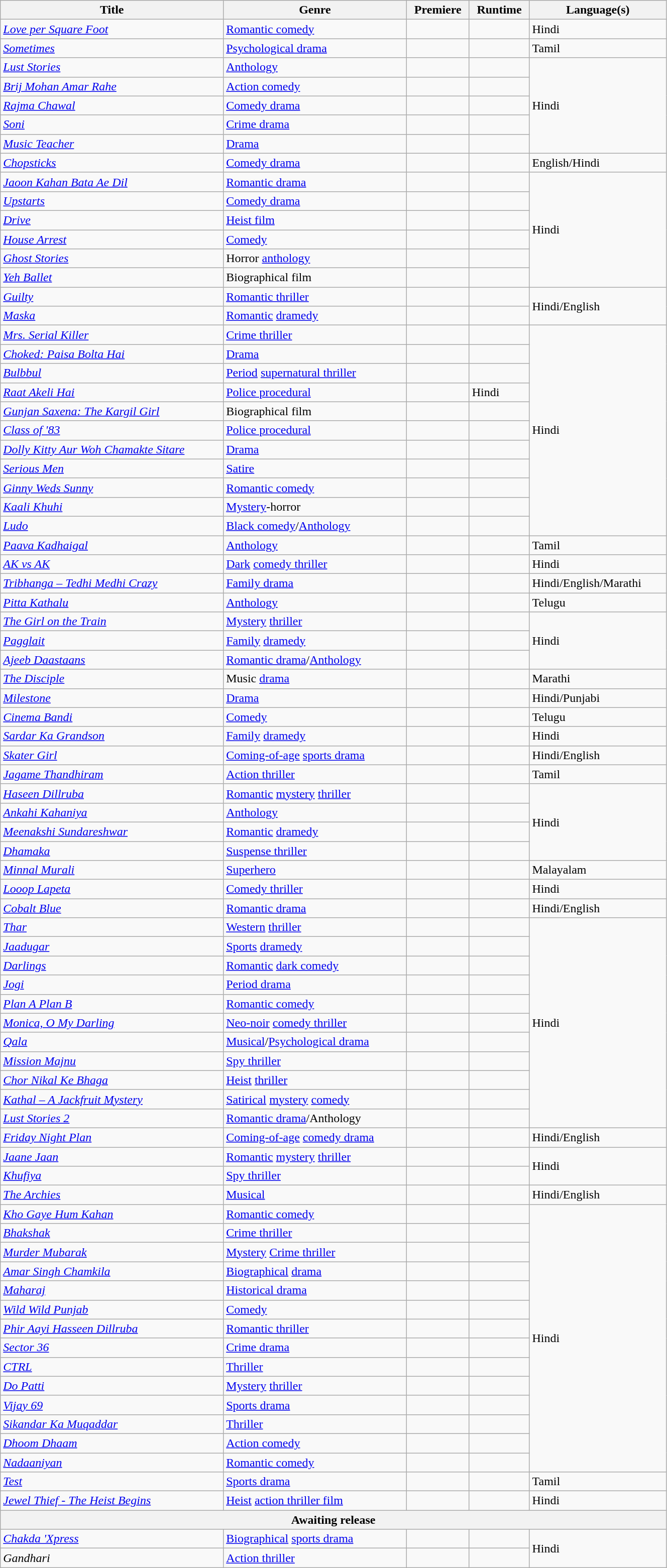<table class="wikitable sortable" style="width:70%">
<tr>
<th>Title</th>
<th>Genre</th>
<th>Premiere</th>
<th>Runtime</th>
<th>Language(s)</th>
</tr>
<tr>
<td><em><a href='#'>Love per Square Foot</a></em></td>
<td><a href='#'>Romantic comedy</a></td>
<td></td>
<td></td>
<td>Hindi</td>
</tr>
<tr>
<td><em><a href='#'>Sometimes</a></em></td>
<td><a href='#'>Psychological drama</a></td>
<td></td>
<td></td>
<td>Tamil</td>
</tr>
<tr>
<td><em><a href='#'>Lust Stories</a></em></td>
<td><a href='#'>Anthology</a></td>
<td></td>
<td></td>
<td rowspan="5">Hindi</td>
</tr>
<tr>
<td><em><a href='#'>Brij Mohan Amar Rahe</a></em></td>
<td><a href='#'>Action comedy</a></td>
<td></td>
<td></td>
</tr>
<tr>
<td><em><a href='#'>Rajma Chawal</a></em></td>
<td><a href='#'>Comedy drama</a></td>
<td></td>
<td></td>
</tr>
<tr>
<td><em><a href='#'>Soni</a></em></td>
<td><a href='#'>Crime drama</a></td>
<td></td>
<td></td>
</tr>
<tr>
<td><em><a href='#'>Music Teacher</a></em></td>
<td><a href='#'>Drama</a></td>
<td></td>
<td></td>
</tr>
<tr>
<td><em><a href='#'>Chopsticks</a></em></td>
<td><a href='#'>Comedy drama</a></td>
<td></td>
<td></td>
<td>English/Hindi</td>
</tr>
<tr>
<td><em><a href='#'>Jaoon Kahan Bata Ae Dil</a></em></td>
<td><a href='#'>Romantic drama</a></td>
<td></td>
<td></td>
<td rowspan="6">Hindi</td>
</tr>
<tr>
<td><em><a href='#'>Upstarts</a></em></td>
<td><a href='#'>Comedy drama</a></td>
<td></td>
<td></td>
</tr>
<tr>
<td><em><a href='#'>Drive</a></em></td>
<td><a href='#'>Heist film</a></td>
<td></td>
<td></td>
</tr>
<tr>
<td><em><a href='#'>House Arrest</a></em></td>
<td><a href='#'>Comedy</a></td>
<td></td>
<td></td>
</tr>
<tr>
<td><em><a href='#'>Ghost Stories</a></em></td>
<td>Horror <a href='#'>anthology</a></td>
<td></td>
<td></td>
</tr>
<tr>
<td><em><a href='#'>Yeh Ballet</a></em></td>
<td>Biographical film</td>
<td></td>
<td></td>
</tr>
<tr>
<td><em><a href='#'>Guilty</a></em></td>
<td><a href='#'>Romantic thriller</a></td>
<td></td>
<td></td>
<td rowspan="2">Hindi/English</td>
</tr>
<tr>
<td><em><a href='#'>Maska</a></em></td>
<td><a href='#'>Romantic</a> <a href='#'>dramedy</a></td>
<td></td>
<td></td>
</tr>
<tr>
<td><em><a href='#'>Mrs. Serial Killer</a></em></td>
<td><a href='#'>Crime thriller</a></td>
<td></td>
<td></td>
<td rowspan="11">Hindi</td>
</tr>
<tr>
<td><em><a href='#'>Choked: Paisa Bolta Hai</a></em></td>
<td><a href='#'>Drama</a></td>
<td></td>
<td></td>
</tr>
<tr>
<td><em><a href='#'>Bulbbul</a></em></td>
<td><a href='#'>Period</a> <a href='#'>supernatural thriller</a></td>
<td></td>
<td></td>
</tr>
<tr>
<td><em><a href='#'>Raat Akeli Hai</a></em></td>
<td><a href='#'>Police procedural</a></td>
<td></td>
<td>Hindi</td>
</tr>
<tr>
<td><em><a href='#'>Gunjan Saxena: The Kargil Girl</a></em></td>
<td>Biographical film</td>
<td></td>
<td></td>
</tr>
<tr>
<td><em><a href='#'>Class of '83</a></em></td>
<td><a href='#'>Police procedural</a></td>
<td></td>
<td></td>
</tr>
<tr>
<td><em><a href='#'>Dolly Kitty Aur Woh Chamakte Sitare</a></em></td>
<td><a href='#'>Drama</a></td>
<td></td>
<td></td>
</tr>
<tr>
<td><em><a href='#'>Serious Men</a></em></td>
<td><a href='#'>Satire</a></td>
<td></td>
<td></td>
</tr>
<tr>
<td><em><a href='#'>Ginny Weds Sunny</a></em></td>
<td><a href='#'>Romantic comedy</a></td>
<td></td>
<td></td>
</tr>
<tr>
<td><em><a href='#'>Kaali Khuhi</a></em></td>
<td><a href='#'>Mystery</a>-horror</td>
<td></td>
<td></td>
</tr>
<tr>
<td><em><a href='#'>Ludo</a></em></td>
<td><a href='#'>Black comedy</a>/<a href='#'>Anthology</a></td>
<td></td>
<td></td>
</tr>
<tr>
<td><em><a href='#'>Paava Kadhaigal</a></em></td>
<td><a href='#'>Anthology</a></td>
<td></td>
<td></td>
<td>Tamil</td>
</tr>
<tr>
<td><em><a href='#'>AK vs AK</a></em></td>
<td><a href='#'>Dark</a> <a href='#'>comedy thriller</a></td>
<td></td>
<td></td>
<td>Hindi</td>
</tr>
<tr>
<td><em><a href='#'>Tribhanga – Tedhi Medhi Crazy</a></em></td>
<td><a href='#'>Family drama</a></td>
<td></td>
<td></td>
<td>Hindi/English/Marathi</td>
</tr>
<tr>
<td><em><a href='#'>Pitta Kathalu</a></em></td>
<td><a href='#'>Anthology</a></td>
<td></td>
<td></td>
<td>Telugu</td>
</tr>
<tr>
<td><em><a href='#'>The Girl on the Train</a></em></td>
<td><a href='#'>Mystery</a> <a href='#'>thriller</a></td>
<td></td>
<td></td>
<td rowspan="3">Hindi</td>
</tr>
<tr>
<td><em><a href='#'>Pagglait</a></em></td>
<td><a href='#'>Family</a> <a href='#'>dramedy</a></td>
<td></td>
<td></td>
</tr>
<tr>
<td><em><a href='#'>Ajeeb Daastaans</a></em></td>
<td><a href='#'>Romantic drama</a>/<a href='#'>Anthology</a></td>
<td></td>
<td></td>
</tr>
<tr>
<td><em><a href='#'>The Disciple</a></em></td>
<td>Music <a href='#'>drama</a></td>
<td></td>
<td></td>
<td>Marathi</td>
</tr>
<tr>
<td><em><a href='#'>Milestone</a></em></td>
<td><a href='#'>Drama</a></td>
<td></td>
<td></td>
<td>Hindi/Punjabi</td>
</tr>
<tr>
<td><em><a href='#'>Cinema Bandi</a></em></td>
<td><a href='#'>Comedy</a></td>
<td></td>
<td></td>
<td>Telugu</td>
</tr>
<tr>
<td><em><a href='#'>Sardar Ka Grandson</a></em></td>
<td><a href='#'>Family</a> <a href='#'>dramedy</a></td>
<td></td>
<td></td>
<td>Hindi</td>
</tr>
<tr>
<td><em><a href='#'>Skater Girl</a></em></td>
<td><a href='#'>Coming-of-age</a> <a href='#'>sports drama</a></td>
<td></td>
<td></td>
<td>Hindi/English</td>
</tr>
<tr>
<td><em><a href='#'>Jagame Thandhiram</a></em></td>
<td><a href='#'>Action thriller</a></td>
<td></td>
<td></td>
<td>Tamil</td>
</tr>
<tr>
<td><em><a href='#'>Haseen Dillruba</a></em></td>
<td><a href='#'>Romantic</a> <a href='#'>mystery</a> <a href='#'>thriller</a></td>
<td></td>
<td></td>
<td rowspan="4">Hindi</td>
</tr>
<tr>
<td><em><a href='#'>Ankahi Kahaniya</a></em></td>
<td><a href='#'>Anthology</a></td>
<td></td>
<td></td>
</tr>
<tr>
<td><em><a href='#'>Meenakshi Sundareshwar</a></em></td>
<td><a href='#'>Romantic</a> <a href='#'>dramedy</a></td>
<td></td>
<td></td>
</tr>
<tr>
<td><em><a href='#'>Dhamaka</a></em></td>
<td><a href='#'>Suspense thriller</a></td>
<td></td>
<td></td>
</tr>
<tr>
<td><em><a href='#'>Minnal Murali</a></em></td>
<td><a href='#'>Superhero</a></td>
<td></td>
<td></td>
<td>Malayalam</td>
</tr>
<tr>
<td><em><a href='#'>Looop Lapeta</a></em></td>
<td><a href='#'>Comedy thriller</a></td>
<td></td>
<td></td>
<td>Hindi</td>
</tr>
<tr>
<td><em><a href='#'>Cobalt Blue</a></em></td>
<td><a href='#'>Romantic drama</a></td>
<td></td>
<td></td>
<td>Hindi/English</td>
</tr>
<tr>
<td><em><a href='#'>Thar</a></em></td>
<td><a href='#'>Western</a> <a href='#'>thriller</a></td>
<td></td>
<td></td>
<td rowspan="11">Hindi</td>
</tr>
<tr>
<td><em><a href='#'>Jaadugar</a></em></td>
<td><a href='#'>Sports</a> <a href='#'>dramedy</a></td>
<td></td>
<td></td>
</tr>
<tr>
<td><em><a href='#'>Darlings</a></em></td>
<td><a href='#'>Romantic</a> <a href='#'>dark comedy</a></td>
<td></td>
<td></td>
</tr>
<tr>
<td><em><a href='#'>Jogi</a></em></td>
<td><a href='#'>Period drama</a></td>
<td></td>
<td></td>
</tr>
<tr>
<td><em><a href='#'>Plan A Plan B</a></em></td>
<td><a href='#'>Romantic comedy</a></td>
<td></td>
<td></td>
</tr>
<tr>
<td><em><a href='#'>Monica, O My Darling</a></em></td>
<td><a href='#'>Neo-noir</a> <a href='#'>comedy thriller</a></td>
<td></td>
<td></td>
</tr>
<tr>
<td><em><a href='#'>Qala</a></em></td>
<td><a href='#'>Musical</a>/<a href='#'>Psychological drama</a></td>
<td></td>
<td></td>
</tr>
<tr>
<td><em><a href='#'>Mission Majnu</a></em></td>
<td><a href='#'>Spy thriller</a></td>
<td></td>
<td></td>
</tr>
<tr>
<td><em><a href='#'>Chor Nikal Ke Bhaga</a></em></td>
<td><a href='#'>Heist</a> <a href='#'>thriller</a></td>
<td></td>
<td></td>
</tr>
<tr>
<td><em><a href='#'>Kathal – A Jackfruit Mystery</a></em></td>
<td><a href='#'>Satirical</a> <a href='#'>mystery</a> <a href='#'>comedy</a></td>
<td></td>
<td></td>
</tr>
<tr>
<td><em><a href='#'>Lust Stories 2</a></em></td>
<td><a href='#'>Romantic drama</a>/Anthology</td>
<td></td>
<td></td>
</tr>
<tr>
<td><em><a href='#'>Friday Night Plan</a></em></td>
<td><a href='#'>Coming-of-age</a> <a href='#'>comedy drama</a></td>
<td></td>
<td></td>
<td>Hindi/English</td>
</tr>
<tr>
<td><em><a href='#'>Jaane Jaan</a></em></td>
<td><a href='#'>Romantic</a> <a href='#'>mystery</a> <a href='#'>thriller</a></td>
<td></td>
<td></td>
<td rowspan="2">Hindi</td>
</tr>
<tr>
<td><em><a href='#'>Khufiya</a></em></td>
<td><a href='#'>Spy thriller</a></td>
<td></td>
<td></td>
</tr>
<tr>
<td><em><a href='#'>The Archies</a></em></td>
<td><a href='#'>Musical</a></td>
<td></td>
<td></td>
<td>Hindi/English</td>
</tr>
<tr>
<td><em><a href='#'>Kho Gaye Hum Kahan</a></em></td>
<td><a href='#'>Romantic comedy</a></td>
<td></td>
<td></td>
<td rowspan="14">Hindi</td>
</tr>
<tr>
<td><em><a href='#'>Bhakshak</a></em></td>
<td><a href='#'>Crime thriller</a></td>
<td></td>
<td></td>
</tr>
<tr>
<td><em><a href='#'>Murder Mubarak</a></em></td>
<td><a href='#'>Mystery</a> <a href='#'>Crime thriller</a></td>
<td></td>
<td></td>
</tr>
<tr>
<td><em><a href='#'>Amar Singh Chamkila</a></em></td>
<td><a href='#'>Biographical</a> <a href='#'>drama</a></td>
<td></td>
<td></td>
</tr>
<tr>
<td><em><a href='#'>Maharaj</a></em></td>
<td><a href='#'>Historical drama</a></td>
<td></td>
<td></td>
</tr>
<tr>
<td><em><a href='#'>Wild Wild Punjab</a></em></td>
<td><a href='#'>Comedy</a></td>
<td></td>
<td></td>
</tr>
<tr>
<td><em><a href='#'>Phir Aayi Hasseen Dillruba</a></em></td>
<td><a href='#'>Romantic thriller</a></td>
<td></td>
<td></td>
</tr>
<tr>
<td><em><a href='#'>Sector 36</a></em></td>
<td><a href='#'>Crime drama</a></td>
<td></td>
<td></td>
</tr>
<tr>
<td><em><a href='#'>CTRL</a></em></td>
<td><a href='#'>Thriller</a></td>
<td></td>
<td></td>
</tr>
<tr>
<td><em><a href='#'>Do Patti</a></em></td>
<td><a href='#'>Mystery</a> <a href='#'>thriller</a></td>
<td></td>
<td></td>
</tr>
<tr>
<td><em><a href='#'>Vijay 69</a></em></td>
<td><a href='#'>Sports drama</a></td>
<td></td>
<td></td>
</tr>
<tr>
<td><em><a href='#'>Sikandar Ka Muqaddar</a></em></td>
<td><a href='#'>Thriller</a></td>
<td></td>
<td></td>
</tr>
<tr>
<td><em><a href='#'>Dhoom Dhaam</a></em></td>
<td><a href='#'>Action comedy</a></td>
<td></td>
<td></td>
</tr>
<tr>
<td><em><a href='#'>Nadaaniyan</a></em></td>
<td><a href='#'>Romantic comedy</a></td>
<td></td>
<td></td>
</tr>
<tr>
<td><em><a href='#'>Test</a></em></td>
<td><a href='#'>Sports drama</a></td>
<td></td>
<td></td>
<td>Tamil</td>
</tr>
<tr>
<td><em><a href='#'>Jewel Thief - The Heist Begins</a></em></td>
<td><a href='#'>Heist</a> <a href='#'>action thriller film</a></td>
<td></td>
<td></td>
<td>Hindi</td>
</tr>
<tr>
<th colspan="5">Awaiting release</th>
</tr>
<tr>
<td><em><a href='#'>Chakda 'Xpress</a></em></td>
<td><a href='#'>Biographical</a> <a href='#'>sports drama</a></td>
<td></td>
<td></td>
<td rowspan="2">Hindi</td>
</tr>
<tr>
<td><em>Gandhari</em></td>
<td><a href='#'>Action thriller</a></td>
<td></td>
<td></td>
</tr>
</table>
